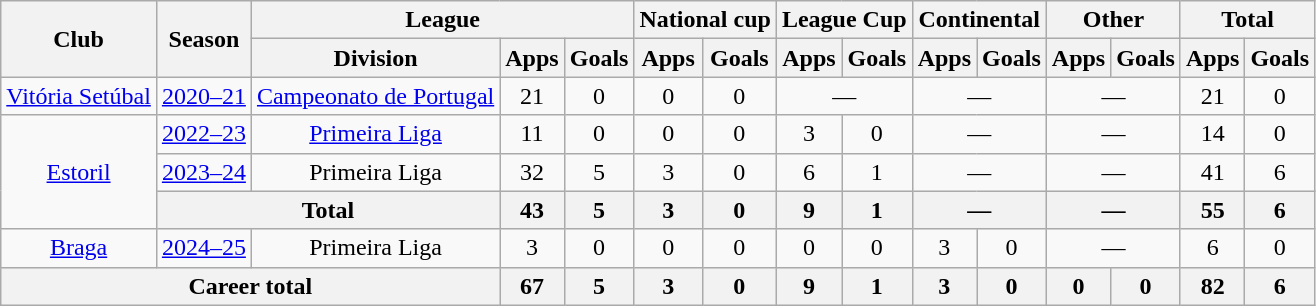<table class="wikitable" style="text-align: center;">
<tr>
<th rowspan="2">Club</th>
<th rowspan="2">Season</th>
<th colspan="3">League</th>
<th colspan="2">National cup</th>
<th colspan="2">League Cup</th>
<th colspan="2">Continental</th>
<th colspan="2">Other</th>
<th colspan="2">Total</th>
</tr>
<tr>
<th>Division</th>
<th>Apps</th>
<th>Goals</th>
<th>Apps</th>
<th>Goals</th>
<th>Apps</th>
<th>Goals</th>
<th>Apps</th>
<th>Goals</th>
<th>Apps</th>
<th>Goals</th>
<th>Apps</th>
<th>Goals</th>
</tr>
<tr>
<td><a href='#'>Vitória Setúbal</a></td>
<td><a href='#'>2020–21</a></td>
<td><a href='#'>Campeonato de Portugal</a></td>
<td>21</td>
<td>0</td>
<td>0</td>
<td>0</td>
<td colspan="2">—</td>
<td colspan="2">—</td>
<td colspan="2">—</td>
<td>21</td>
<td>0</td>
</tr>
<tr>
<td rowspan="3"><a href='#'>Estoril</a></td>
<td><a href='#'>2022–23</a></td>
<td><a href='#'>Primeira Liga</a></td>
<td>11</td>
<td>0</td>
<td>0</td>
<td>0</td>
<td>3</td>
<td>0</td>
<td colspan="2">—</td>
<td colspan="2">—</td>
<td>14</td>
<td>0</td>
</tr>
<tr>
<td><a href='#'>2023–24</a></td>
<td>Primeira Liga</td>
<td>32</td>
<td>5</td>
<td>3</td>
<td>0</td>
<td>6</td>
<td>1</td>
<td colspan="2">—</td>
<td colspan="2">—</td>
<td>41</td>
<td>6</td>
</tr>
<tr>
<th colspan="2">Total</th>
<th>43</th>
<th>5</th>
<th>3</th>
<th>0</th>
<th>9</th>
<th>1</th>
<th colspan="2">—</th>
<th colspan="2">—</th>
<th>55</th>
<th>6</th>
</tr>
<tr>
<td><a href='#'>Braga</a></td>
<td><a href='#'>2024–25</a></td>
<td>Primeira Liga</td>
<td>3</td>
<td>0</td>
<td>0</td>
<td>0</td>
<td>0</td>
<td>0</td>
<td>3</td>
<td>0</td>
<td colspan="2">—</td>
<td>6</td>
<td>0</td>
</tr>
<tr>
<th colspan="3">Career total</th>
<th>67</th>
<th>5</th>
<th>3</th>
<th>0</th>
<th>9</th>
<th>1</th>
<th>3</th>
<th>0</th>
<th>0</th>
<th>0</th>
<th>82</th>
<th>6</th>
</tr>
</table>
